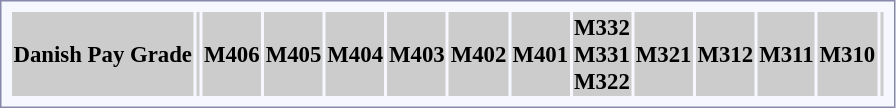<table style="border:1px solid #8888aa; background-color:#f7f8ff; padding:5px; font-size:95%; margin: 0px 12px 12px 0px;">
<tr style="background-color:#CCCCCC; width: 100%">
<th>Danish Pay Grade</th>
<th colspan=2></th>
<th colspan=2>M406</th>
<th colspan=2>M405</th>
<th colspan=2>M404</th>
<th colspan=2>M403</th>
<th colspan=2>M402</th>
<th colspan=2>M401</th>
<th colspan=2>M332<br>M331<br>M322</th>
<th colspan=2>M321</th>
<th colspan=3>M312</th>
<th colspan=3>M311</th>
<th colspan=6>M310</th>
<th colspan=6></th>
</tr>
</table>
